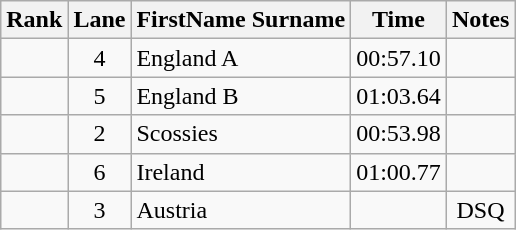<table class="wikitable sortable" style="text-align:center">
<tr>
<th>Rank</th>
<th>Lane</th>
<th>FirstName Surname</th>
<th>Time</th>
<th>Notes</th>
</tr>
<tr>
<td></td>
<td>4</td>
<td style="text-align:left"> England A</td>
<td>00:57.10</td>
<td></td>
</tr>
<tr>
<td></td>
<td>5</td>
<td style="text-align:left"> England B</td>
<td>01:03.64</td>
<td></td>
</tr>
<tr>
<td></td>
<td>2</td>
<td style="text-align:left"> Scossies</td>
<td>00:53.98</td>
<td></td>
</tr>
<tr>
<td></td>
<td>6</td>
<td style="text-align:left"> Ireland</td>
<td>01:00.77</td>
<td></td>
</tr>
<tr>
<td></td>
<td>3</td>
<td style="text-align:left"> Austria</td>
<td></td>
<td>DSQ</td>
</tr>
</table>
